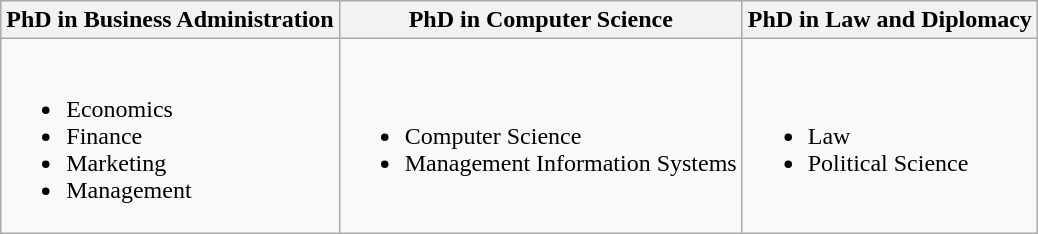<table class="wikitable">
<tr>
<th>PhD in Business Administration</th>
<th>PhD in Computer Science</th>
<th>PhD in Law and Diplomacy</th>
</tr>
<tr>
<td><br><ul><li>Economics</li><li>Finance</li><li>Marketing</li><li>Management</li></ul></td>
<td><br><ul><li>Computer Science</li><li>Management Information Systems</li></ul></td>
<td><br><ul><li>Law</li><li>Political Science</li></ul></td>
</tr>
</table>
